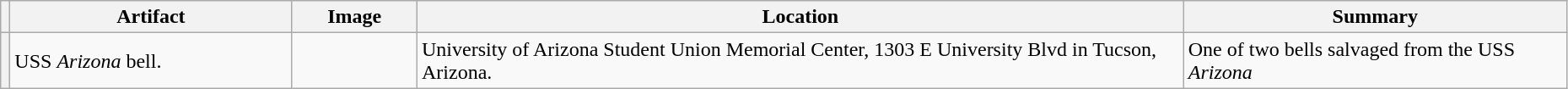<table class="wikitable sortable" style="width:98%">
<tr>
<th></th>
<th width = 18% >Artifact</th>
<th width = 8% class="unsortable" >Image</th>
<th>Location</th>
<th class="unsortable" >Summary</th>
</tr>
<tr ->
<th></th>
<td>USS <em>Arizona</em> bell.</td>
<td></td>
<td>University of Arizona Student Union Memorial Center, 1303 E University Blvd in Tucson, Arizona.</td>
<td>One of two bells salvaged from the USS <em>Arizona</em></td>
</tr>
</table>
